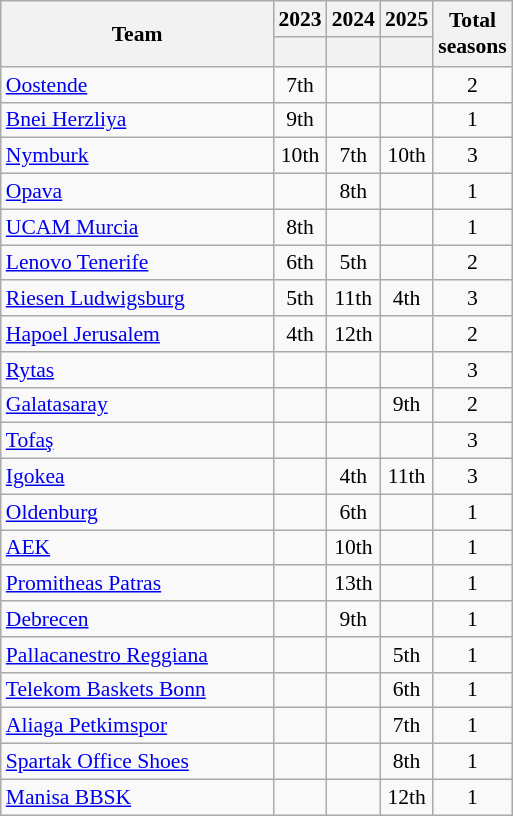<table class="wikitable sortable" style="text-align:center; font-size:90%;">
<tr>
<th rowspan="2" style="width:175px;">Team</th>
<th width=25>2023</th>
<th>2024</th>
<th>2025</th>
<th rowspan="2">Total<br>seasons</th>
</tr>
<tr style="text-align:center; height:20px;">
<th scope=row></th>
<th></th>
<th></th>
</tr>
<tr>
<td align=left> <a href='#'>Oostende</a></td>
<td>7th</td>
<td></td>
<td></td>
<td>2</td>
</tr>
<tr>
<td align="left"> <a href='#'>Bnei Herzliya</a></td>
<td>9th</td>
<td></td>
<td></td>
<td>1</td>
</tr>
<tr>
<td align="left"> <a href='#'>Nymburk</a></td>
<td>10th</td>
<td>7th</td>
<td>10th</td>
<td>3</td>
</tr>
<tr>
<td align="left"> <a href='#'>Opava</a></td>
<td></td>
<td>8th</td>
<td></td>
<td>1</td>
</tr>
<tr>
<td align="left"> <a href='#'>UCAM Murcia</a></td>
<td>8th</td>
<td></td>
<td></td>
<td>1</td>
</tr>
<tr>
<td align="left"> <a href='#'>Lenovo Tenerife</a></td>
<td>6th</td>
<td>5th</td>
<td></td>
<td>2</td>
</tr>
<tr>
<td align="left"> <a href='#'>Riesen Ludwigsburg</a></td>
<td>5th</td>
<td>11th</td>
<td>4th</td>
<td>3</td>
</tr>
<tr>
<td align="left"> <a href='#'>Hapoel Jerusalem</a></td>
<td>4th</td>
<td>12th</td>
<td></td>
<td>2</td>
</tr>
<tr>
<td align="left"> <a href='#'>Rytas</a></td>
<td></td>
<td></td>
<td></td>
<td>3</td>
</tr>
<tr>
<td align="left"> <a href='#'>Galatasaray</a></td>
<td></td>
<td></td>
<td>9th</td>
<td>2</td>
</tr>
<tr>
<td align="left"> <a href='#'>Tofaş</a></td>
<td></td>
<td></td>
<td></td>
<td>3</td>
</tr>
<tr>
<td align="left"> <a href='#'>Igokea</a></td>
<td></td>
<td>4th</td>
<td>11th</td>
<td>3</td>
</tr>
<tr>
<td align="left"> <a href='#'>Oldenburg</a></td>
<td></td>
<td>6th</td>
<td></td>
<td>1</td>
</tr>
<tr>
<td align="left"> <a href='#'>AEK</a></td>
<td></td>
<td>10th</td>
<td></td>
<td>1</td>
</tr>
<tr>
<td align="left"> <a href='#'>Promitheas Patras</a></td>
<td></td>
<td>13th</td>
<td></td>
<td>1</td>
</tr>
<tr>
<td align="left"> <a href='#'>Debrecen</a></td>
<td></td>
<td>9th</td>
<td></td>
<td>1</td>
</tr>
<tr>
<td align="left"> <a href='#'>Pallacanestro Reggiana</a></td>
<td></td>
<td></td>
<td>5th</td>
<td>1</td>
</tr>
<tr>
<td align="left"> <a href='#'>Telekom Baskets Bonn</a></td>
<td></td>
<td></td>
<td>6th</td>
<td>1</td>
</tr>
<tr>
<td align="left"> <a href='#'>Aliaga Petkimspor</a></td>
<td></td>
<td></td>
<td>7th</td>
<td>1</td>
</tr>
<tr>
<td align="left"> <a href='#'>Spartak Office Shoes</a></td>
<td></td>
<td></td>
<td>8th</td>
<td>1</td>
</tr>
<tr>
<td align="left"> <a href='#'>Manisa BBSK</a></td>
<td></td>
<td></td>
<td>12th</td>
<td>1</td>
</tr>
</table>
